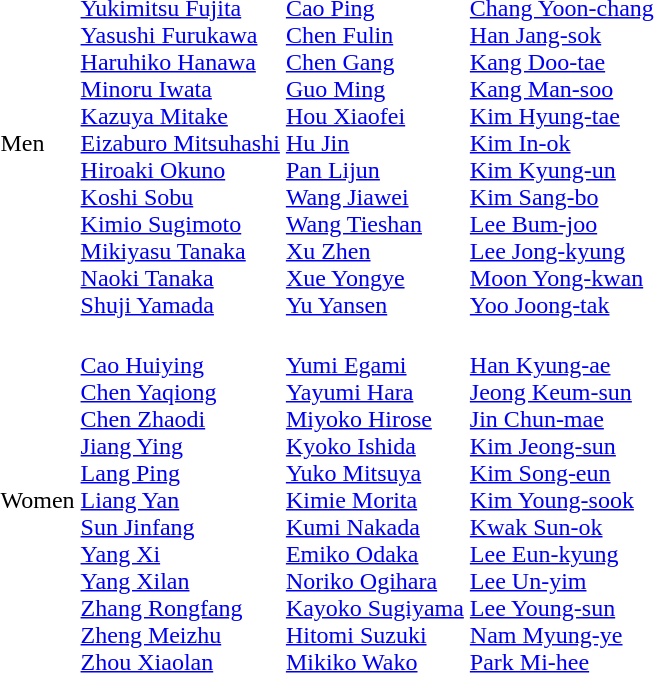<table>
<tr>
<td>Men<br></td>
<td><br><a href='#'>Yukimitsu Fujita</a><br><a href='#'>Yasushi Furukawa</a><br><a href='#'>Haruhiko Hanawa</a><br><a href='#'>Minoru Iwata</a><br><a href='#'>Kazuya Mitake</a><br><a href='#'>Eizaburo Mitsuhashi</a><br><a href='#'>Hiroaki Okuno</a><br><a href='#'>Koshi Sobu</a><br><a href='#'>Kimio Sugimoto</a><br><a href='#'>Mikiyasu Tanaka</a><br><a href='#'>Naoki Tanaka</a><br><a href='#'>Shuji Yamada</a></td>
<td><br><a href='#'>Cao Ping</a><br><a href='#'>Chen Fulin</a><br><a href='#'>Chen Gang</a><br><a href='#'>Guo Ming</a><br><a href='#'>Hou Xiaofei</a><br><a href='#'>Hu Jin</a><br><a href='#'>Pan Lijun</a><br><a href='#'>Wang Jiawei</a><br><a href='#'>Wang Tieshan</a><br><a href='#'>Xu Zhen</a><br><a href='#'>Xue Yongye</a><br><a href='#'>Yu Yansen</a></td>
<td><br><a href='#'>Chang Yoon-chang</a><br><a href='#'>Han Jang-sok</a><br><a href='#'>Kang Doo-tae</a><br><a href='#'>Kang Man-soo</a><br><a href='#'>Kim Hyung-tae</a><br><a href='#'>Kim In-ok</a><br><a href='#'>Kim Kyung-un</a><br><a href='#'>Kim Sang-bo</a><br><a href='#'>Lee Bum-joo</a><br><a href='#'>Lee Jong-kyung</a><br><a href='#'>Moon Yong-kwan</a><br><a href='#'>Yoo Joong-tak</a></td>
</tr>
<tr>
<td>Women<br></td>
<td><br><a href='#'>Cao Huiying</a><br><a href='#'>Chen Yaqiong</a><br><a href='#'>Chen Zhaodi</a><br><a href='#'>Jiang Ying</a><br><a href='#'>Lang Ping</a><br><a href='#'>Liang Yan</a><br><a href='#'>Sun Jinfang</a><br><a href='#'>Yang Xi</a><br><a href='#'>Yang Xilan</a><br><a href='#'>Zhang Rongfang</a><br><a href='#'>Zheng Meizhu</a><br><a href='#'>Zhou Xiaolan</a></td>
<td><br><a href='#'>Yumi Egami</a><br><a href='#'>Yayumi Hara</a><br><a href='#'>Miyoko Hirose</a><br><a href='#'>Kyoko Ishida</a><br><a href='#'>Yuko Mitsuya</a><br><a href='#'>Kimie Morita</a><br><a href='#'>Kumi Nakada</a><br><a href='#'>Emiko Odaka</a><br><a href='#'>Noriko Ogihara</a><br><a href='#'>Kayoko Sugiyama</a><br><a href='#'>Hitomi Suzuki</a><br><a href='#'>Mikiko Wako</a></td>
<td><br><a href='#'>Han Kyung-ae</a><br><a href='#'>Jeong Keum-sun</a><br><a href='#'>Jin Chun-mae</a><br><a href='#'>Kim Jeong-sun</a><br><a href='#'>Kim Song-eun</a><br><a href='#'>Kim Young-sook</a><br><a href='#'>Kwak Sun-ok</a><br><a href='#'>Lee Eun-kyung</a><br><a href='#'>Lee Un-yim</a><br><a href='#'>Lee Young-sun</a><br><a href='#'>Nam Myung-ye</a><br><a href='#'>Park Mi-hee</a></td>
</tr>
</table>
